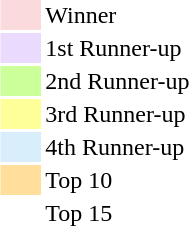<table class="toccolours" style="float:right">
<tr>
<td style="background-color:#FADADD;width:25px;"></td>
<td>Winner</td>
</tr>
<tr>
<td style="background-color:#eadafd;"></td>
<td>1st Runner-up</td>
</tr>
<tr>
<td style="background-color:#ccff99;"></td>
<td>2nd Runner-up</td>
</tr>
<tr>
<td style="background-color:#ffff99;"></td>
<td>3rd Runner-up</td>
</tr>
<tr>
<td style="background-color:#d9eefb;"></td>
<td>4th Runner-up</td>
</tr>
<tr>
<td style="background-color:#ffdf9b;"></td>
<td>Top 10</td>
</tr>
<tr>
<td style="background-color:#white;"></td>
<td>Top 15</td>
</tr>
</table>
